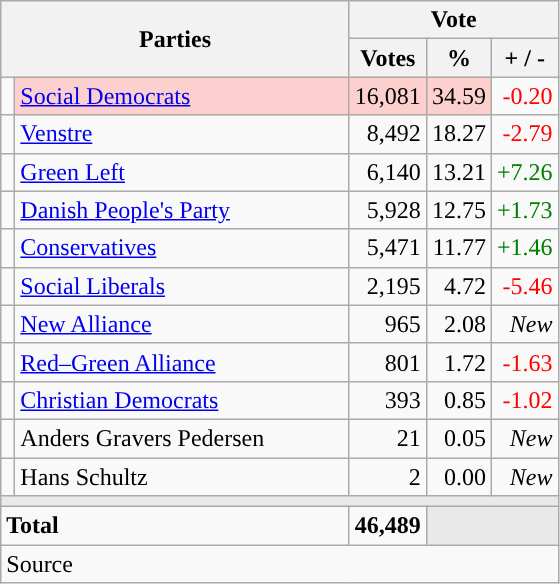<table class="wikitable" style="text-align:right;">
<tr>
<th style="text-align:centre;" rowspan="2" colspan="2" width="225">Parties</th>
<th colspan="3">Vote</th>
</tr>
<tr>
<th width="15">Votes</th>
<th width="15">%</th>
<th width="15">+ / -</th>
</tr>
<tr>
<td width="2" style="color:inherit;background:"></td>
<td bgcolor=#fbd0ce  align="left"><a href='#'>Social Democrats</a></td>
<td bgcolor=#fbd0ce>16,081</td>
<td bgcolor=#fbd0ce>34.59</td>
<td style=color:red;>-0.20</td>
</tr>
<tr>
<td width="2" style="color:inherit;background:"></td>
<td align="left"><a href='#'>Venstre</a></td>
<td>8,492</td>
<td>18.27</td>
<td style=color:red;>-2.79</td>
</tr>
<tr>
<td width="2" style="color:inherit;background:"></td>
<td align="left"><a href='#'>Green Left</a></td>
<td>6,140</td>
<td>13.21</td>
<td style=color:green;>+7.26</td>
</tr>
<tr>
<td width="2" style="color:inherit;background:"></td>
<td align="left"><a href='#'>Danish People's Party</a></td>
<td>5,928</td>
<td>12.75</td>
<td style=color:green;>+1.73</td>
</tr>
<tr>
<td width="2" style="color:inherit;background:"></td>
<td align="left"><a href='#'>Conservatives</a></td>
<td>5,471</td>
<td>11.77</td>
<td style=color:green;>+1.46</td>
</tr>
<tr>
<td width="2" style="color:inherit;background:"></td>
<td align="left"><a href='#'>Social Liberals</a></td>
<td>2,195</td>
<td>4.72</td>
<td style=color:red;>-5.46</td>
</tr>
<tr>
<td width="2" style="color:inherit;background:"></td>
<td align="left"><a href='#'>New Alliance</a></td>
<td>965</td>
<td>2.08</td>
<td><em>New</em></td>
</tr>
<tr>
<td width="2" style="color:inherit;background:"></td>
<td align="left"><a href='#'>Red–Green Alliance</a></td>
<td>801</td>
<td>1.72</td>
<td style=color:red;>-1.63</td>
</tr>
<tr>
<td width="2" style="color:inherit;background:"></td>
<td align="left"><a href='#'>Christian Democrats</a></td>
<td>393</td>
<td>0.85</td>
<td style=color:red;>-1.02</td>
</tr>
<tr>
<td width="2" style="color:inherit;background:"></td>
<td align="left">Anders Gravers Pedersen</td>
<td>21</td>
<td>0.05</td>
<td><em>New</em></td>
</tr>
<tr>
<td width="2" style="color:inherit;background:"></td>
<td align="left">Hans Schultz</td>
<td>2</td>
<td>0.00</td>
<td><em>New</em></td>
</tr>
<tr>
<td colspan="7" bgcolor="#E9E9E9"></td>
</tr>
<tr>
<td align="left" colspan="2"><strong>Total</strong></td>
<td><strong>46,489</strong></td>
<td bgcolor="#E9E9E9" colspan="2"></td>
</tr>
<tr>
<td align="left" colspan="6">Source</td>
</tr>
</table>
